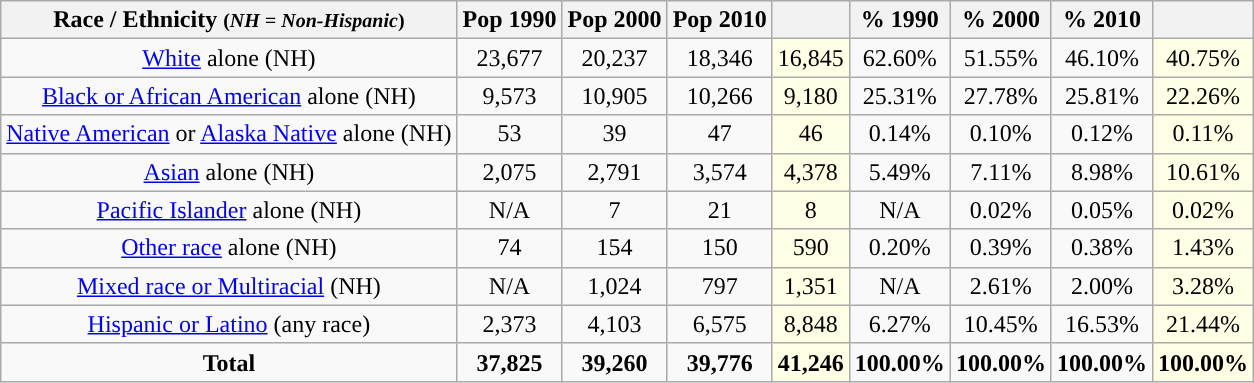<table class="wikitable" style="text-align:center;">
<tr>
<th>Race / Ethnicity <small>(<em>NH = Non-Hispanic</em>)</small></th>
<th>Pop 1990</th>
<th>Pop 2000</th>
<th>Pop 2010</th>
<th></th>
<th>% 1990</th>
<th>% 2000</th>
<th>% 2010</th>
<th></th>
</tr>
<tr>
<td><a href='#'>White</a> alone (NH)</td>
<td>23,677</td>
<td>20,237</td>
<td>18,346</td>
<td style='background: #ffffe6;'>16,845</td>
<td>62.60%</td>
<td>51.55%</td>
<td>46.10%</td>
<td style='background: #ffffe6;'>40.75%</td>
</tr>
<tr>
<td><a href='#'>Black or African American</a> alone (NH)</td>
<td>9,573</td>
<td>10,905</td>
<td>10,266</td>
<td style='background: #ffffe6;'>9,180</td>
<td>25.31%</td>
<td>27.78%</td>
<td>25.81%</td>
<td style='background: #ffffe6;'>22.26%</td>
</tr>
<tr>
<td><a href='#'>Native American</a> or <a href='#'>Alaska Native</a> alone (NH)</td>
<td>53</td>
<td>39</td>
<td>47</td>
<td style='background: #ffffe6;'>46</td>
<td>0.14%</td>
<td>0.10%</td>
<td>0.12%</td>
<td style='background: #ffffe6;'>0.11%</td>
</tr>
<tr>
<td><a href='#'>Asian</a> alone (NH)</td>
<td>2,075</td>
<td>2,791</td>
<td>3,574</td>
<td style='background: #ffffe6;'>4,378</td>
<td>5.49%</td>
<td>7.11%</td>
<td>8.98%</td>
<td style='background: #ffffe6;'>10.61%</td>
</tr>
<tr>
<td><a href='#'>Pacific Islander</a> alone (NH)</td>
<td>N/A</td>
<td>7</td>
<td>21</td>
<td style='background: #ffffe6;'>8</td>
<td>N/A</td>
<td>0.02%</td>
<td>0.05%</td>
<td style='background: #ffffe6;'>0.02%</td>
</tr>
<tr>
<td><a href='#'>Other race</a> alone (NH)</td>
<td>74</td>
<td>154</td>
<td>150</td>
<td style='background: #ffffe6;'>590</td>
<td>0.20%</td>
<td>0.39%</td>
<td>0.38%</td>
<td style='background: #ffffe6;'>1.43%</td>
</tr>
<tr>
<td><a href='#'>Mixed race or Multiracial</a> (NH)</td>
<td>N/A</td>
<td>1,024</td>
<td>797</td>
<td style='background: #ffffe6;'>1,351</td>
<td>N/A</td>
<td>2.61%</td>
<td>2.00%</td>
<td style='background: #ffffe6;'>3.28%</td>
</tr>
<tr>
<td><a href='#'>Hispanic or Latino</a> (any race)</td>
<td>2,373</td>
<td>4,103</td>
<td>6,575</td>
<td style='background: #ffffe6;'>8,848</td>
<td>6.27%</td>
<td>10.45%</td>
<td>16.53%</td>
<td style='background: #ffffe6;'>21.44%</td>
</tr>
<tr>
<td><strong>Total</strong></td>
<td><strong>37,825</strong></td>
<td><strong>39,260</strong></td>
<td><strong>39,776</strong></td>
<td style='background: #ffffe6;'><strong>41,246</strong></td>
<td><strong>100.00%</strong></td>
<td><strong>100.00%</strong></td>
<td><strong>100.00%</strong></td>
<td style='background: #ffffe6;'><strong>100.00%</strong></td>
</tr>
</table>
